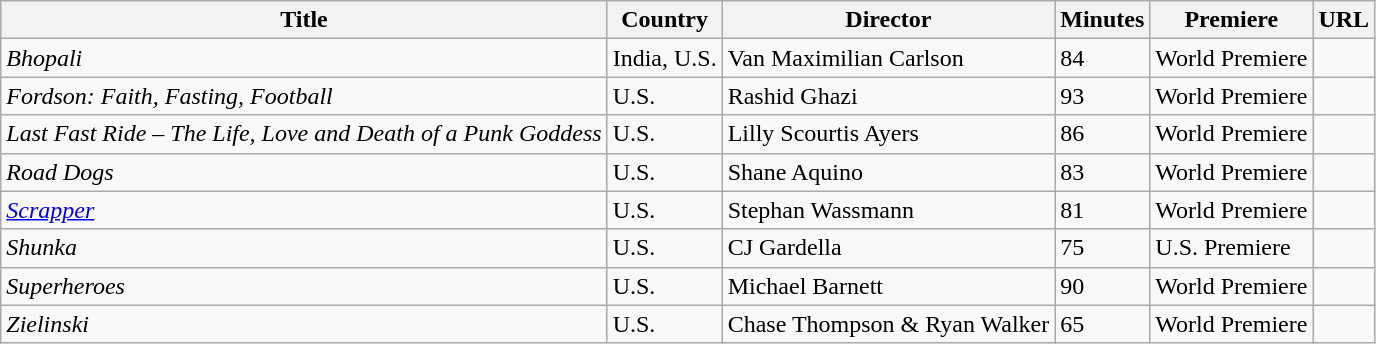<table class="wikitable sortable">
<tr>
<th>Title</th>
<th>Country</th>
<th>Director</th>
<th>Minutes</th>
<th>Premiere</th>
<th>URL</th>
</tr>
<tr>
<td><em>Bhopali</em></td>
<td>India, U.S.</td>
<td>Van Maximilian Carlson</td>
<td>84</td>
<td>World Premiere</td>
<td></td>
</tr>
<tr>
<td><em>Fordson: Faith, Fasting, Football</em></td>
<td>U.S.</td>
<td>Rashid Ghazi</td>
<td>93</td>
<td>World Premiere</td>
<td></td>
</tr>
<tr>
<td><em>Last Fast Ride – The Life, Love and Death of a Punk Goddess</em></td>
<td>U.S.</td>
<td>Lilly Scourtis Ayers</td>
<td>86</td>
<td>World Premiere</td>
<td></td>
</tr>
<tr>
<td><em>Road Dogs</em></td>
<td>U.S.</td>
<td>Shane Aquino</td>
<td>83</td>
<td>World Premiere</td>
<td></td>
</tr>
<tr>
<td><em><a href='#'>Scrapper</a></em></td>
<td>U.S.</td>
<td>Stephan Wassmann</td>
<td>81</td>
<td>World Premiere</td>
<td></td>
</tr>
<tr>
<td><em>Shunka</em></td>
<td>U.S.</td>
<td>CJ Gardella</td>
<td>75</td>
<td>U.S. Premiere</td>
<td></td>
</tr>
<tr>
<td><em>Superheroes</em></td>
<td>U.S.</td>
<td>Michael Barnett</td>
<td>90</td>
<td>World Premiere</td>
<td></td>
</tr>
<tr>
<td><em>Zielinski</em></td>
<td>U.S.</td>
<td>Chase Thompson & Ryan Walker</td>
<td>65</td>
<td>World Premiere</td>
<td></td>
</tr>
</table>
